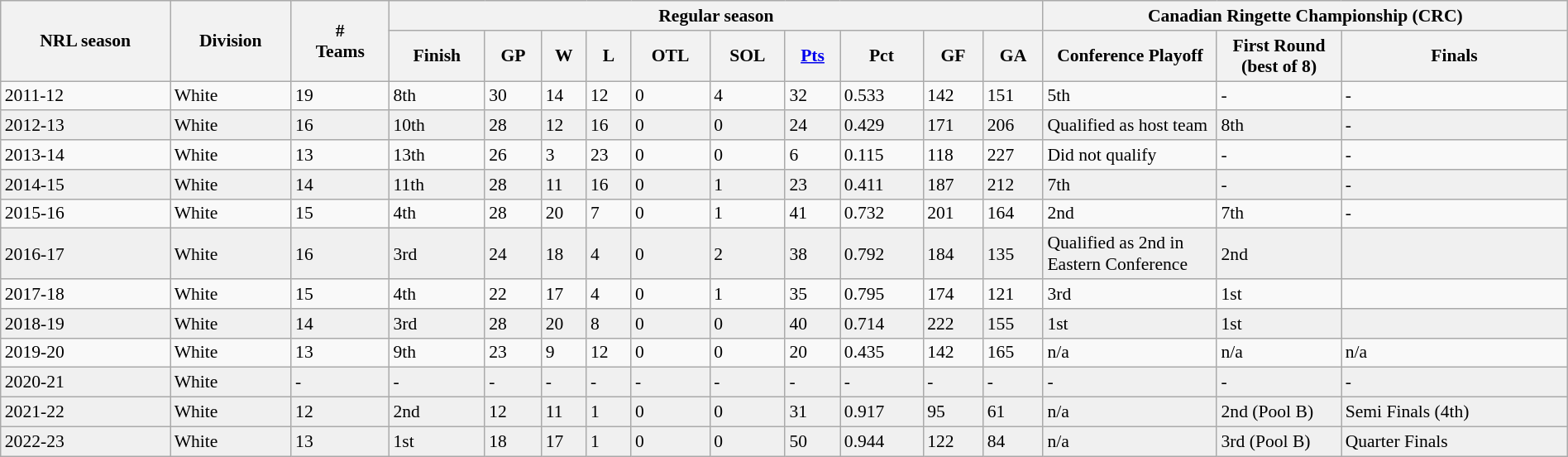<table class=wikitable style="text-align:left; font-size:90%; width:100%;">
<tr>
<th rowspan="2" scope="col">NRL season</th>
<th rowspan="2" scope="col">Division</th>
<th rowspan="2" scope="col">#<br>Teams</th>
<th colspan="10">Regular season</th>
<th colspan="3">Canadian Ringette Championship (CRC)</th>
</tr>
<tr>
<th scope="col">Finish</th>
<th scope="col">GP</th>
<th scope="col">W</th>
<th scope="col">L</th>
<th scope="col">OTL</th>
<th scope="col">SOL</th>
<th scope="col"><a href='#'>Pts</a></th>
<th scope="col">Pct</th>
<th scope="col">GF</th>
<th scope="col">GA</th>
<th scope="col" style="width: 100pt;">Conference Playoff</th>
<th scope="col" style="width: 70pt;">First Round (best of 8)</th>
<th scope="col">Finals</th>
</tr>
<tr>
<td>2011-12</td>
<td>White</td>
<td>19</td>
<td>8th</td>
<td>30</td>
<td>14</td>
<td>12</td>
<td>0</td>
<td>4</td>
<td>32</td>
<td>0.533</td>
<td>142</td>
<td>151</td>
<td>5th</td>
<td>-</td>
<td>-</td>
</tr>
<tr bgcolor=f0f0f0>
<td>2012-13</td>
<td>White</td>
<td>16</td>
<td>10th</td>
<td>28</td>
<td>12</td>
<td>16</td>
<td>0</td>
<td>0</td>
<td>24</td>
<td>0.429</td>
<td>171</td>
<td>206</td>
<td>Qualified as host team</td>
<td>8th</td>
<td>-</td>
</tr>
<tr>
<td>2013-14</td>
<td>White</td>
<td>13</td>
<td>13th</td>
<td>26</td>
<td>3</td>
<td>23</td>
<td>0</td>
<td>0</td>
<td>6</td>
<td>0.115</td>
<td>118</td>
<td>227</td>
<td>Did not qualify</td>
<td>-</td>
<td>-</td>
</tr>
<tr bgcolor=f0f0f0>
<td>2014-15</td>
<td>White</td>
<td>14</td>
<td>11th</td>
<td>28</td>
<td>11</td>
<td>16</td>
<td>0</td>
<td>1</td>
<td>23</td>
<td>0.411</td>
<td>187</td>
<td>212</td>
<td>7th</td>
<td>-</td>
<td>-</td>
</tr>
<tr>
<td>2015-16</td>
<td>White</td>
<td>15</td>
<td>4th</td>
<td>28</td>
<td>20</td>
<td>7</td>
<td>0</td>
<td>1</td>
<td>41</td>
<td>0.732</td>
<td>201</td>
<td>164</td>
<td>2nd</td>
<td>7th</td>
<td>-</td>
</tr>
<tr bgcolor=f0f0f0>
<td>2016-17</td>
<td>White</td>
<td>16</td>
<td>3rd</td>
<td>24</td>
<td>18</td>
<td>4</td>
<td>0</td>
<td>2</td>
<td>38</td>
<td>0.792</td>
<td>184</td>
<td>135</td>
<td>Qualified as 2nd in Eastern Conference</td>
<td>2nd</td>
<td></td>
</tr>
<tr>
<td>2017-18</td>
<td>White</td>
<td>15</td>
<td>4th</td>
<td>22</td>
<td>17</td>
<td>4</td>
<td>0</td>
<td>1</td>
<td>35</td>
<td>0.795</td>
<td>174</td>
<td>121</td>
<td>3rd</td>
<td>1st</td>
<td></td>
</tr>
<tr bgcolor=f0f0f0>
<td>2018-19</td>
<td>White</td>
<td>14</td>
<td>3rd</td>
<td>28</td>
<td>20</td>
<td>8</td>
<td>0</td>
<td>0</td>
<td>40</td>
<td>0.714</td>
<td>222</td>
<td>155</td>
<td>1st</td>
<td>1st</td>
<td></td>
</tr>
<tr>
<td>2019-20 </td>
<td>White</td>
<td>13</td>
<td>9th</td>
<td>23</td>
<td>9</td>
<td>12</td>
<td>0</td>
<td>0</td>
<td>20</td>
<td>0.435</td>
<td>142</td>
<td>165</td>
<td>n/a</td>
<td>n/a</td>
<td>n/a</td>
</tr>
<tr bgcolor=f0f0f0>
<td>2020-21 </td>
<td>White</td>
<td>-</td>
<td>-</td>
<td>-</td>
<td>-</td>
<td>-</td>
<td>-</td>
<td>-</td>
<td>-</td>
<td>-</td>
<td>-</td>
<td>-</td>
<td>-</td>
<td>-</td>
<td>-</td>
</tr>
<tr bgcolor=f0f0f0>
<td>2021-22</td>
<td>White</td>
<td>12</td>
<td>2nd</td>
<td>12</td>
<td>11</td>
<td>1</td>
<td>0</td>
<td>0</td>
<td>31</td>
<td>0.917</td>
<td>95</td>
<td>61</td>
<td>n/a</td>
<td>2nd (Pool B)</td>
<td>Semi Finals (4th)</td>
</tr>
<tr bgcolor=f0f0f0>
<td>2022-23</td>
<td>White</td>
<td>13</td>
<td>1st</td>
<td>18</td>
<td>17</td>
<td>1</td>
<td>0</td>
<td>0</td>
<td>50</td>
<td>0.944</td>
<td>122</td>
<td>84</td>
<td>n/a</td>
<td>3rd (Pool B)</td>
<td>Quarter Finals</td>
</tr>
</table>
